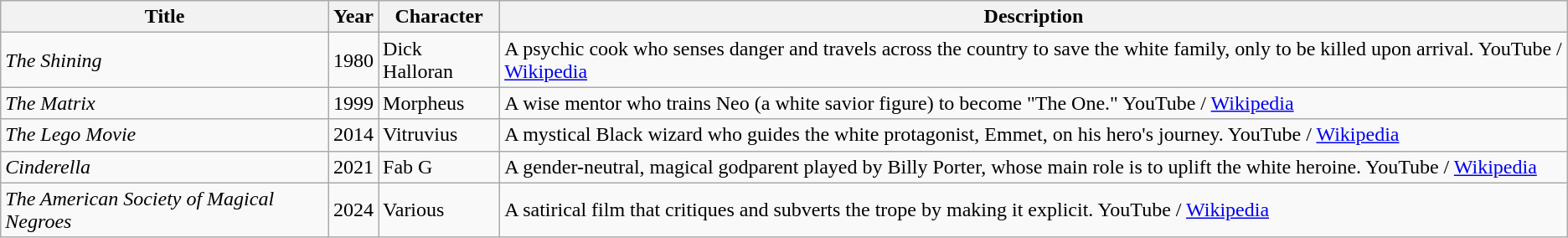<table class="wikitable">
<tr>
<th>Title</th>
<th>Year</th>
<th>Character</th>
<th>Description</th>
</tr>
<tr>
<td><em>The Shining</em></td>
<td>1980</td>
<td>Dick Halloran</td>
<td>A psychic cook who senses danger and travels across the country to save the white family, only to be killed upon arrival. YouTube / <a href='#'>Wikipedia</a></td>
</tr>
<tr>
<td><em>The Matrix</em></td>
<td>1999</td>
<td>Morpheus</td>
<td>A wise mentor who trains Neo (a white savior figure) to become "The One." YouTube / <a href='#'>Wikipedia</a></td>
</tr>
<tr>
<td><em>The Lego Movie</em></td>
<td>2014</td>
<td>Vitruvius</td>
<td>A mystical Black wizard who guides the white protagonist, Emmet, on his hero's journey. YouTube / <a href='#'>Wikipedia</a></td>
</tr>
<tr>
<td><em>Cinderella</em></td>
<td>2021</td>
<td>Fab G</td>
<td>A gender-neutral, magical godparent played by Billy Porter, whose main role is to uplift the white heroine. YouTube / <a href='#'>Wikipedia</a></td>
</tr>
<tr>
<td><em>The American Society of Magical Negroes</em></td>
<td>2024</td>
<td>Various</td>
<td>A satirical film that critiques and subverts the trope by making it explicit. YouTube / <a href='#'>Wikipedia</a></td>
</tr>
</table>
